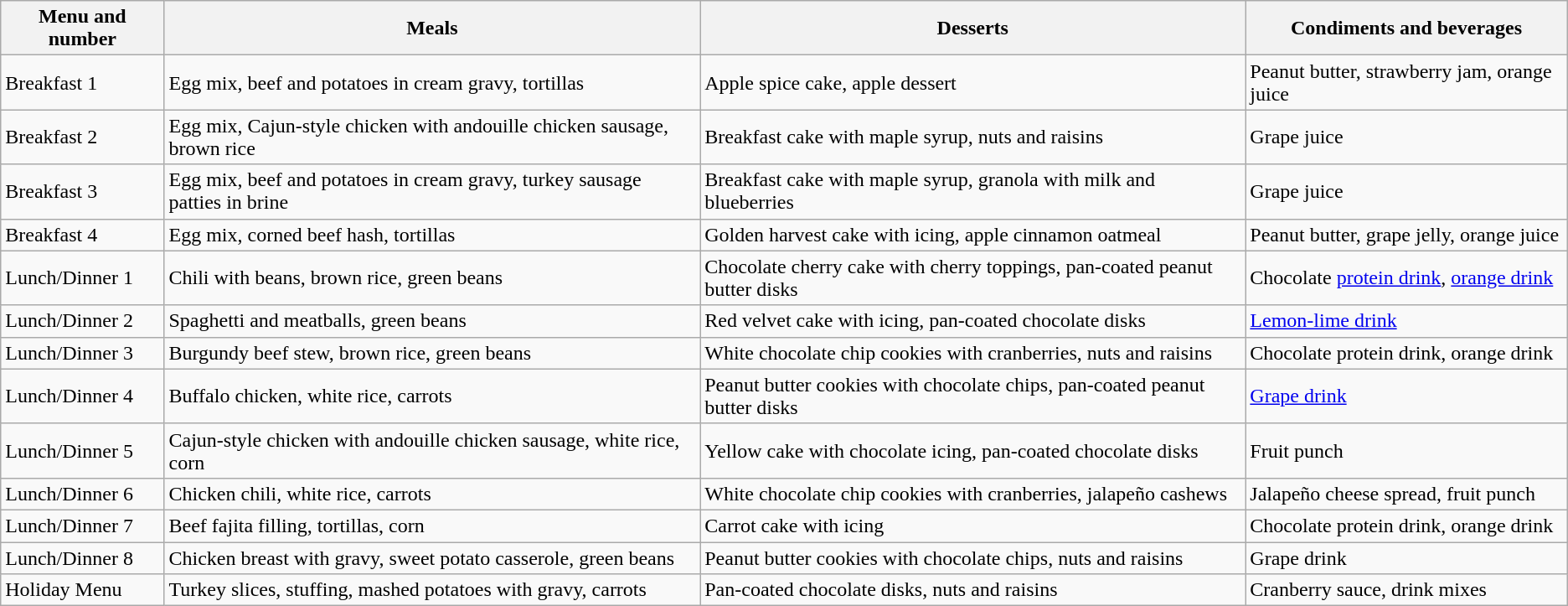<table class="wikitable">
<tr>
<th>Menu and number</th>
<th>Meals</th>
<th>Desserts</th>
<th>Condiments and beverages</th>
</tr>
<tr>
<td>Breakfast 1</td>
<td>Egg mix, beef and potatoes in cream gravy, tortillas</td>
<td>Apple spice cake, apple dessert</td>
<td>Peanut butter, strawberry jam, orange juice</td>
</tr>
<tr>
<td>Breakfast 2</td>
<td>Egg mix, Cajun-style chicken with andouille chicken sausage, brown rice</td>
<td>Breakfast cake with maple syrup, nuts and raisins</td>
<td>Grape juice</td>
</tr>
<tr>
<td>Breakfast 3</td>
<td>Egg mix, beef and potatoes in cream gravy, turkey sausage patties in brine</td>
<td>Breakfast cake with maple syrup, granola with milk and blueberries</td>
<td>Grape juice</td>
</tr>
<tr>
<td>Breakfast 4</td>
<td>Egg mix, corned beef hash, tortillas</td>
<td>Golden harvest cake with icing, apple cinnamon oatmeal</td>
<td>Peanut butter, grape jelly, orange juice</td>
</tr>
<tr>
<td>Lunch/Dinner 1</td>
<td>Chili with beans, brown rice, green beans</td>
<td>Chocolate cherry cake with cherry toppings, pan-coated peanut butter disks</td>
<td>Chocolate <a href='#'>protein drink</a>, <a href='#'>orange drink</a></td>
</tr>
<tr>
<td>Lunch/Dinner 2</td>
<td>Spaghetti and meatballs, green beans</td>
<td>Red velvet cake with icing, pan-coated chocolate disks</td>
<td><a href='#'>Lemon-lime drink</a></td>
</tr>
<tr>
<td>Lunch/Dinner 3</td>
<td>Burgundy beef stew, brown rice, green beans</td>
<td>White chocolate chip cookies with cranberries, nuts and raisins</td>
<td>Chocolate protein drink, orange drink</td>
</tr>
<tr>
<td>Lunch/Dinner 4</td>
<td>Buffalo chicken, white rice, carrots</td>
<td>Peanut butter cookies with chocolate chips, pan-coated peanut butter disks</td>
<td><a href='#'>Grape drink</a></td>
</tr>
<tr>
<td>Lunch/Dinner 5</td>
<td>Cajun-style chicken with andouille chicken sausage, white rice, corn</td>
<td>Yellow cake with chocolate icing, pan-coated chocolate disks</td>
<td>Fruit punch</td>
</tr>
<tr>
<td>Lunch/Dinner 6</td>
<td>Chicken chili, white rice, carrots</td>
<td>White chocolate chip cookies with cranberries, jalapeño cashews</td>
<td>Jalapeño cheese spread, fruit punch</td>
</tr>
<tr>
<td>Lunch/Dinner 7</td>
<td>Beef fajita filling, tortillas, corn</td>
<td>Carrot cake with icing</td>
<td>Chocolate protein drink, orange drink</td>
</tr>
<tr>
<td>Lunch/Dinner 8</td>
<td>Chicken breast with gravy, sweet potato casserole, green beans</td>
<td>Peanut butter cookies with chocolate chips, nuts and raisins</td>
<td>Grape drink</td>
</tr>
<tr>
<td>Holiday Menu</td>
<td>Turkey slices, stuffing, mashed potatoes with gravy, carrots</td>
<td>Pan-coated chocolate disks, nuts and raisins</td>
<td>Cranberry sauce, drink mixes</td>
</tr>
</table>
